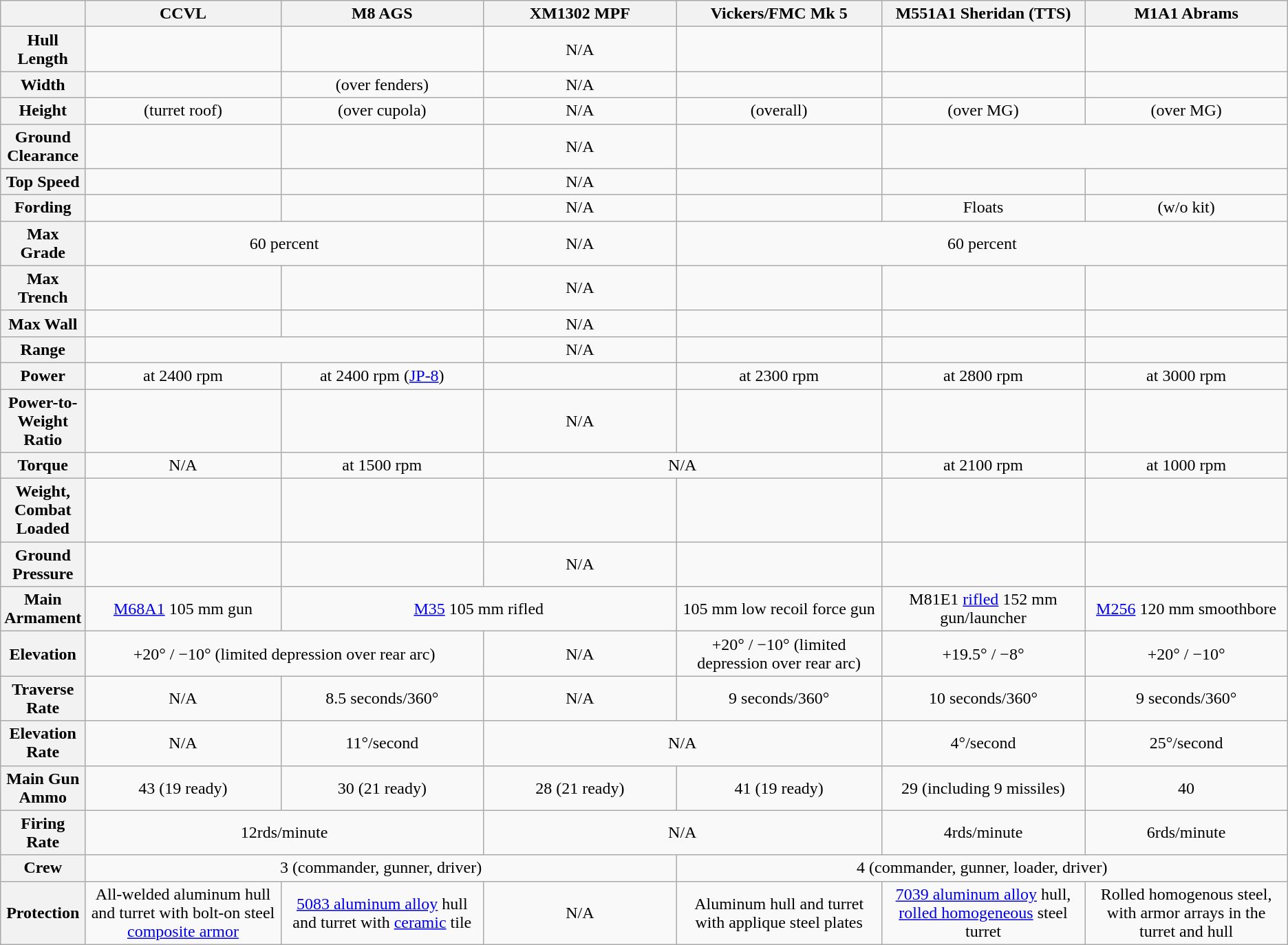<table class="wikitable">
<tr style="text-align:center;">
<th></th>
<th style="width:15em;">CCVL</th>
<th style="width:15em;">M8 AGS</th>
<th style="width:15em;">XM1302 MPF</th>
<th style="width:15em;">Vickers/FMC Mk 5</th>
<th style="width:15em;">M551A1 Sheridan (TTS)</th>
<th style="width:15em;">M1A1 Abrams</th>
</tr>
<tr style="text-align:center;">
<th>Hull Length</th>
<td></td>
<td> </td>
<td>N/A</td>
<td></td>
<td></td>
<td></td>
</tr>
<tr style="text-align:center;">
<th>Width</th>
<td></td>
<td> (over fenders) </td>
<td>N/A</td>
<td></td>
<td></td>
<td></td>
</tr>
<tr style="text-align:center;">
<th>Height</th>
<td> (turret roof)</td>
<td> (over cupola)</td>
<td>N/A</td>
<td> (overall)</td>
<td> (over MG)</td>
<td> (over MG)</td>
</tr>
<tr style="text-align:center;">
<th>Ground Clearance</th>
<td></td>
<td></td>
<td>N/A</td>
<td></td>
<td colspan="2" style="text-align:center;"></td>
</tr>
<tr style="text-align:center;">
<th>Top Speed</th>
<td></td>
<td></td>
<td>N/A</td>
<td></td>
<td></td>
<td></td>
</tr>
<tr style="text-align:center;">
<th>Fording</th>
<td></td>
<td></td>
<td>N/A</td>
<td></td>
<td>Floats</td>
<td> (w/o kit)</td>
</tr>
<tr style="text-align:center;">
<th>Max Grade</th>
<td colspan="2" style="text-align:center;">60 percent</td>
<td>N/A</td>
<td colspan="3" style="text-align:center;">60 percent</td>
</tr>
<tr style="text-align:center;">
<th>Max Trench</th>
<td></td>
<td></td>
<td>N/A</td>
<td></td>
<td></td>
<td></td>
</tr>
<tr style="text-align:center;">
<th>Max Wall</th>
<td></td>
<td></td>
<td>N/A</td>
<td></td>
<td></td>
<td></td>
</tr>
<tr style="text-align:center;">
<th>Range</th>
<td colspan="2" style="text-align:center;"></td>
<td>N/A</td>
<td></td>
<td></td>
<td></td>
</tr>
<tr style="text-align:center;">
<th>Power</th>
<td> at 2400 rpm</td>
<td> at 2400 rpm (<a href='#'>JP-8</a>)</td>
<td></td>
<td> at 2300 rpm</td>
<td> at 2800 rpm</td>
<td> at 3000 rpm</td>
</tr>
<tr style="text-align:center;">
<th>Power-to-Weight Ratio</th>
<td></td>
<td></td>
<td>N/A</td>
<td></td>
<td></td>
<td></td>
</tr>
<tr style="text-align:center;">
<th>Torque</th>
<td>N/A</td>
<td> at 1500 rpm</td>
<td colspan="2" style="text-align:center;">N/A</td>
<td> at 2100 rpm</td>
<td> at 1000 rpm</td>
</tr>
<tr style="text-align:center;">
<th>Weight, Combat Loaded</th>
<td></td>
<td></td>
<td></td>
<td></td>
<td></td>
<td></td>
</tr>
<tr style="text-align:center;">
<th>Ground Pressure</th>
<td></td>
<td></td>
<td>N/A</td>
<td></td>
<td></td>
<td></td>
</tr>
<tr style="text-align:center;">
<th>Main Armament</th>
<td><a href='#'>M68A1</a> 105 mm gun</td>
<td colspan="2" style="text-align:center;"><a href='#'>M35</a> 105 mm rifled</td>
<td>105 mm low recoil force gun</td>
<td>M81E1 <a href='#'>rifled</a> 152 mm gun/launcher</td>
<td><a href='#'>M256</a> 120 mm smoothbore</td>
</tr>
<tr style="text-align:center;">
<th>Elevation</th>
<td colspan="2" style="text-align:center;">+20° / −10° (limited depression over rear arc)</td>
<td>N/A</td>
<td>+20° / −10° (limited depression over rear arc)</td>
<td>+19.5° / −8°</td>
<td>+20° / −10°</td>
</tr>
<tr style="text-align:center;">
<th>Traverse Rate</th>
<td>N/A</td>
<td>8.5 seconds/360°</td>
<td>N/A</td>
<td>9 seconds/360°</td>
<td>10 seconds/360°</td>
<td>9 seconds/360°</td>
</tr>
<tr style="text-align:center;">
<th>Elevation Rate</th>
<td>N/A</td>
<td>11°/second</td>
<td colspan="2" style="text-align:center;">N/A</td>
<td>4°/second</td>
<td>25°/second</td>
</tr>
<tr style="text-align:center;">
<th>Main Gun Ammo</th>
<td>43 (19 ready)</td>
<td>30 (21 ready)</td>
<td>28 (21 ready)</td>
<td>41 (19 ready)</td>
<td>29 (including 9 missiles)</td>
<td>40</td>
</tr>
<tr style="text-align:center;">
<th>Firing Rate</th>
<td colspan="2" style="text-align:center;">12rds/minute</td>
<td colspan="2" style="text-align:center;">N/A</td>
<td>4rds/minute</td>
<td>6rds/minute</td>
</tr>
<tr style="text-align:center;">
<th>Crew</th>
<td colspan="3" style="text-align:center;">3 (commander, gunner, driver)</td>
<td colspan="3" style="text-align:center;">4 (commander, gunner, loader, driver)</td>
</tr>
<tr style="text-align:center;">
<th>Protection</th>
<td>All-welded aluminum hull and turret with bolt-on steel <a href='#'>composite armor</a></td>
<td><a href='#'>5083 aluminum alloy</a> hull and turret with <a href='#'>ceramic</a> tile</td>
<td>N/A</td>
<td>Aluminum hull and turret with applique steel plates</td>
<td><a href='#'>7039 aluminum alloy</a> hull, <a href='#'>rolled homogeneous</a> steel turret</td>
<td>Rolled homogenous steel, with armor arrays in the turret and hull</td>
</tr>
</table>
